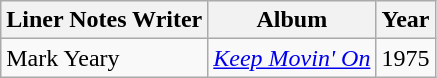<table class="wikitable">
<tr>
<th>Liner Notes Writer</th>
<th>Album</th>
<th>Year</th>
</tr>
<tr>
<td>Mark Yeary</td>
<td><em><a href='#'>Keep Movin' On</a></em></td>
<td>1975</td>
</tr>
</table>
